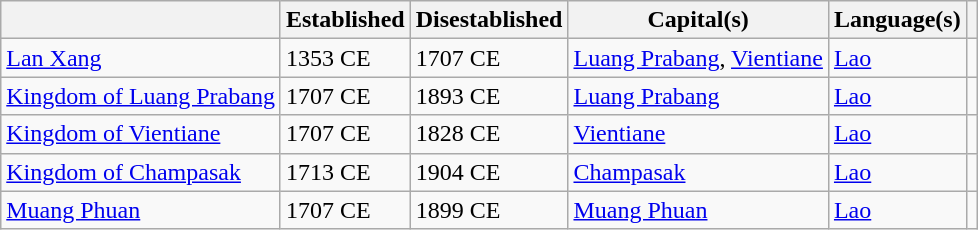<table class="wikitable sortable">
<tr>
<th></th>
<th>Established</th>
<th>Disestablished</th>
<th>Capital(s)</th>
<th>Language(s)</th>
<th scope=col class=unsortable></th>
</tr>
<tr>
<td><a href='#'>Lan Xang</a></td>
<td>1353 CE</td>
<td>1707 CE</td>
<td><a href='#'>Luang Prabang</a>, <a href='#'>Vientiane</a></td>
<td><a href='#'>Lao</a></td>
<td></td>
</tr>
<tr>
<td><a href='#'>Kingdom of Luang Prabang</a></td>
<td>1707 CE</td>
<td>1893 CE</td>
<td><a href='#'>Luang Prabang</a></td>
<td><a href='#'>Lao</a></td>
<td></td>
</tr>
<tr>
<td><a href='#'>Kingdom of Vientiane</a></td>
<td>1707 CE</td>
<td>1828 CE</td>
<td><a href='#'>Vientiane</a></td>
<td><a href='#'>Lao</a></td>
<td></td>
</tr>
<tr>
<td><a href='#'>Kingdom of Champasak</a></td>
<td>1713 CE</td>
<td>1904 CE</td>
<td><a href='#'>Champasak</a></td>
<td><a href='#'>Lao</a></td>
<td></td>
</tr>
<tr>
<td><a href='#'>Muang Phuan</a></td>
<td>1707 CE</td>
<td>1899 CE</td>
<td><a href='#'>Muang Phuan</a></td>
<td><a href='#'>Lao</a></td>
<td></td>
</tr>
</table>
